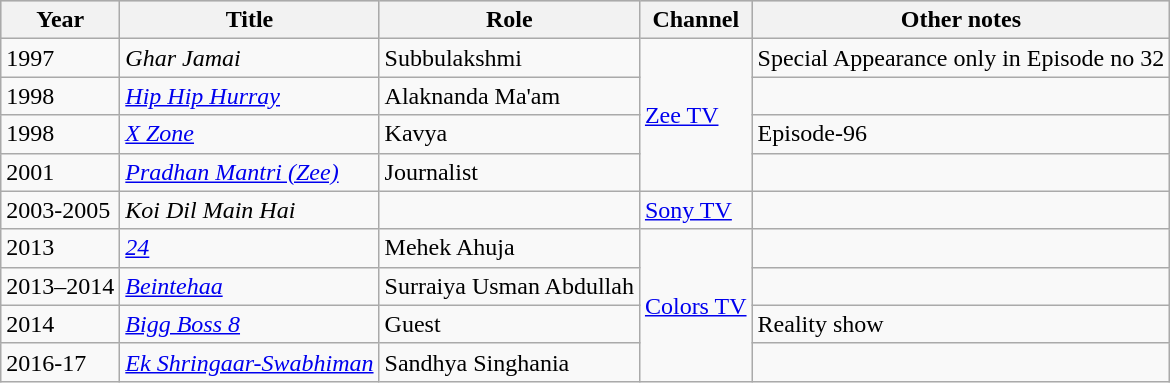<table class="wikitable sortable">
<tr style="background:#ccc; text-align:center;">
<th>Year</th>
<th>Title</th>
<th>Role</th>
<th>Channel</th>
<th>Other notes</th>
</tr>
<tr>
<td>1997</td>
<td><em>Ghar Jamai</em></td>
<td>Subbulakshmi</td>
<td rowspan="4"><a href='#'>Zee TV</a></td>
<td>Special Appearance only in Episode no 32</td>
</tr>
<tr>
<td>1998</td>
<td><em><a href='#'>Hip Hip Hurray</a></em></td>
<td>Alaknanda Ma'am</td>
<td></td>
</tr>
<tr>
<td>1998</td>
<td><em><a href='#'>X Zone</a></em></td>
<td>Kavya</td>
<td>Episode-96</td>
</tr>
<tr>
<td>2001</td>
<td><em><a href='#'>Pradhan Mantri (Zee)</a></em></td>
<td>Journalist</td>
<td></td>
</tr>
<tr>
<td>2003-2005</td>
<td><em>Koi Dil Main Hai</em></td>
<td></td>
<td><a href='#'>Sony TV</a></td>
<td></td>
</tr>
<tr>
<td>2013</td>
<td><em><a href='#'>24</a></em></td>
<td>Mehek Ahuja</td>
<td rowspan="4"><a href='#'>Colors TV</a></td>
<td></td>
</tr>
<tr>
<td>2013–2014</td>
<td><em><a href='#'>Beintehaa</a></em></td>
<td>Surraiya Usman Abdullah</td>
<td></td>
</tr>
<tr>
<td>2014</td>
<td><em><a href='#'>Bigg Boss 8</a></em></td>
<td>Guest</td>
<td>Reality show</td>
</tr>
<tr>
<td>2016-17</td>
<td><em><a href='#'>Ek Shringaar-Swabhiman</a></em></td>
<td>Sandhya Singhania</td>
<td></td>
</tr>
</table>
